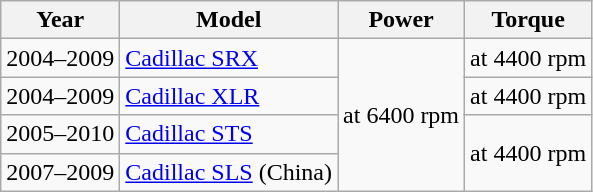<table class=wikitable>
<tr>
<th>Year</th>
<th>Model</th>
<th>Power</th>
<th>Torque</th>
</tr>
<tr>
<td>2004–2009</td>
<td><a href='#'>Cadillac SRX</a></td>
<td rowspan=4> at 6400 rpm</td>
<td> at 4400 rpm</td>
</tr>
<tr>
<td>2004–2009</td>
<td><a href='#'>Cadillac XLR</a></td>
<td> at 4400 rpm</td>
</tr>
<tr>
<td>2005–2010</td>
<td><a href='#'>Cadillac STS</a></td>
<td rowspan=2> at 4400 rpm</td>
</tr>
<tr>
<td>2007–2009</td>
<td><a href='#'>Cadillac SLS</a> (China)</td>
</tr>
</table>
